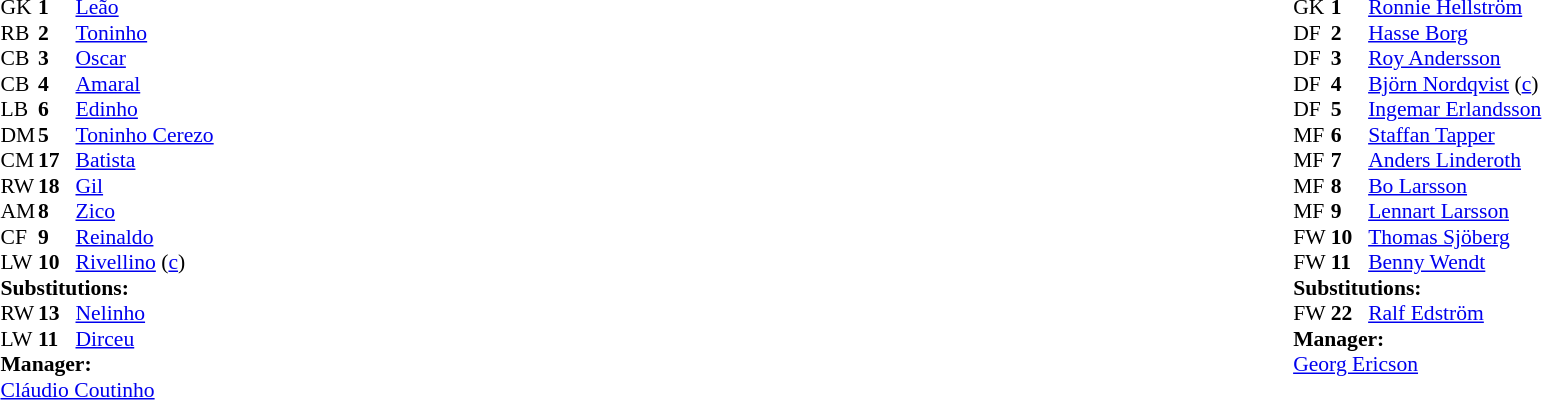<table width="100%">
<tr>
<td valign="top" width="50%"><br><table style="font-size: 90%" cellspacing="0" cellpadding="0">
<tr>
<th width="25"></th>
<th width="25"></th>
</tr>
<tr>
<td>GK</td>
<td><strong>1</strong></td>
<td><a href='#'>Leão</a></td>
</tr>
<tr>
<td>RB</td>
<td><strong>2</strong></td>
<td><a href='#'>Toninho</a></td>
</tr>
<tr>
<td>CB</td>
<td><strong>3</strong></td>
<td><a href='#'>Oscar</a></td>
<td></td>
</tr>
<tr>
<td>CB</td>
<td><strong>4</strong></td>
<td><a href='#'>Amaral</a></td>
</tr>
<tr>
<td>LB</td>
<td><strong>6</strong></td>
<td><a href='#'>Edinho</a></td>
</tr>
<tr>
<td>DM</td>
<td><strong>5</strong></td>
<td><a href='#'>Toninho Cerezo</a></td>
<td></td>
<td></td>
</tr>
<tr>
<td>CM</td>
<td><strong>17</strong></td>
<td><a href='#'>Batista</a></td>
</tr>
<tr>
<td>RW</td>
<td><strong>18</strong></td>
<td><a href='#'>Gil</a></td>
<td></td>
<td></td>
</tr>
<tr>
<td>AM</td>
<td><strong>8</strong></td>
<td><a href='#'>Zico</a></td>
</tr>
<tr>
<td>CF</td>
<td><strong>9</strong></td>
<td><a href='#'>Reinaldo</a></td>
</tr>
<tr>
<td>LW</td>
<td><strong>10</strong></td>
<td><a href='#'>Rivellino</a> (<a href='#'>c</a>)</td>
</tr>
<tr>
<td colspan=3><strong>Substitutions:</strong></td>
</tr>
<tr>
<td>RW</td>
<td><strong>13</strong></td>
<td><a href='#'>Nelinho</a></td>
<td></td>
<td></td>
</tr>
<tr>
<td>LW</td>
<td><strong>11</strong></td>
<td><a href='#'>Dirceu</a></td>
<td></td>
<td></td>
</tr>
<tr>
<td colspan=3><strong>Manager:</strong></td>
</tr>
<tr>
<td colspan=3><a href='#'>Cláudio Coutinho</a></td>
</tr>
</table>
</td>
<td valign="top" width="50%"><br><table style="font-size: 90%" cellspacing="0" cellpadding="0" align="center">
<tr>
<th width=25></th>
<th width=25></th>
</tr>
<tr>
<td>GK</td>
<td><strong>1</strong></td>
<td><a href='#'>Ronnie Hellström</a></td>
</tr>
<tr>
<td>DF</td>
<td><strong>2</strong></td>
<td><a href='#'>Hasse Borg</a></td>
</tr>
<tr>
<td>DF</td>
<td><strong>3</strong></td>
<td><a href='#'>Roy Andersson</a></td>
</tr>
<tr>
<td>DF</td>
<td><strong>4</strong></td>
<td><a href='#'>Björn Nordqvist</a> (<a href='#'>c</a>)</td>
</tr>
<tr>
<td>DF</td>
<td><strong>5</strong></td>
<td><a href='#'>Ingemar Erlandsson</a></td>
</tr>
<tr>
<td>MF</td>
<td><strong>6</strong></td>
<td><a href='#'>Staffan Tapper</a></td>
</tr>
<tr>
<td>MF</td>
<td><strong>7</strong></td>
<td><a href='#'>Anders Linderoth</a></td>
</tr>
<tr>
<td>MF</td>
<td><strong>8</strong></td>
<td><a href='#'>Bo Larsson</a></td>
</tr>
<tr>
<td>MF</td>
<td><strong>9</strong></td>
<td><a href='#'>Lennart Larsson</a></td>
<td></td>
<td></td>
</tr>
<tr>
<td>FW</td>
<td><strong>10</strong></td>
<td><a href='#'>Thomas Sjöberg</a></td>
</tr>
<tr>
<td>FW</td>
<td><strong>11</strong></td>
<td><a href='#'>Benny Wendt</a></td>
<td></td>
</tr>
<tr>
<td colspan=3><strong>Substitutions:</strong></td>
</tr>
<tr>
<td>FW</td>
<td><strong>22</strong></td>
<td><a href='#'>Ralf Edström</a></td>
<td></td>
<td></td>
</tr>
<tr>
<td colspan=3><strong>Manager:</strong></td>
</tr>
<tr>
<td colspan=4><a href='#'>Georg Ericson</a></td>
</tr>
</table>
</td>
</tr>
</table>
